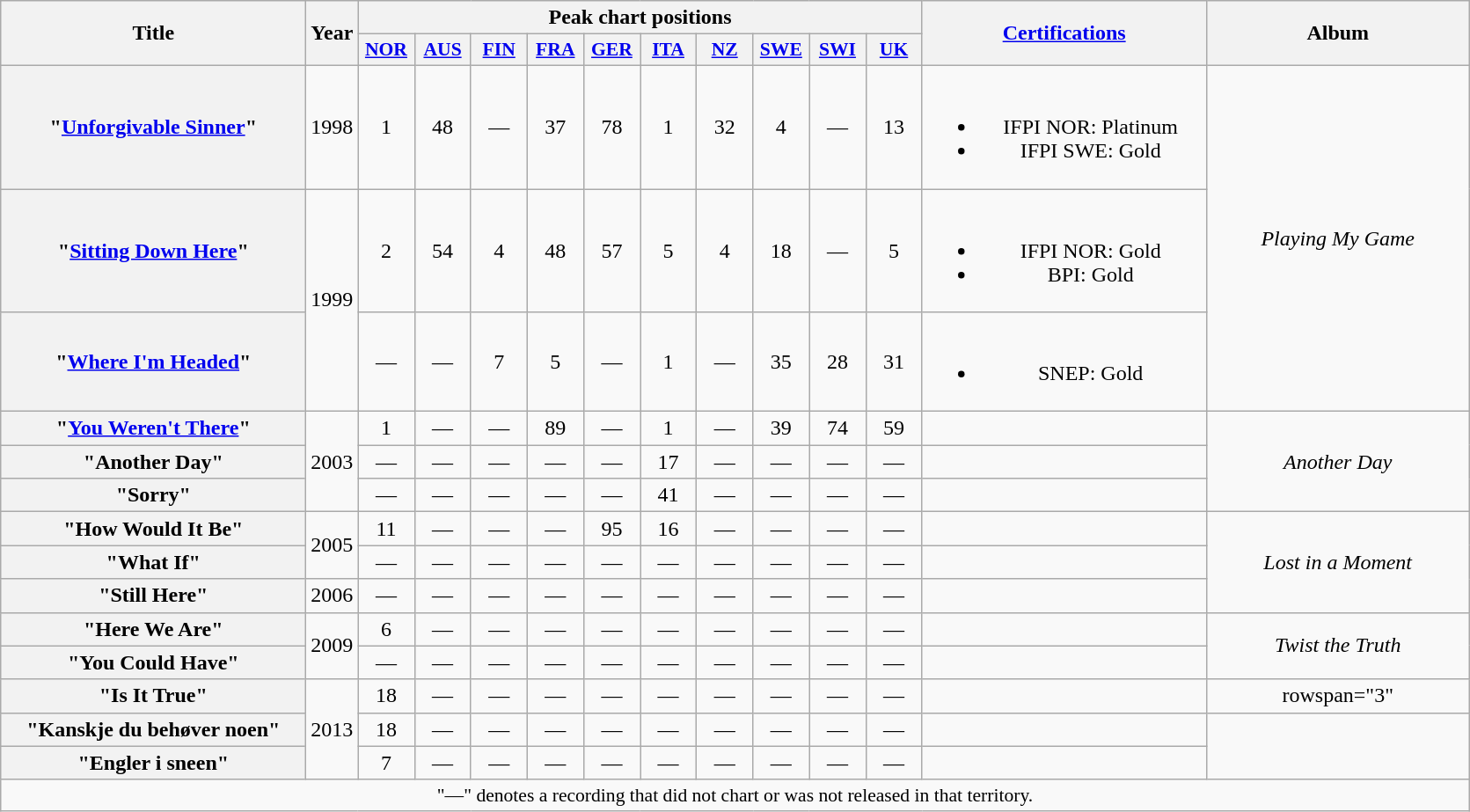<table class="wikitable plainrowheaders" style="text-align:center;">
<tr>
<th scope="col" rowspan="2" style="width:14em;">Title</th>
<th scope="col" rowspan="2" style="width:1em;">Year</th>
<th scope="col" colspan="10">Peak chart positions</th>
<th scope="col" rowspan="2" style="width:13em;"><a href='#'>Certifications</a></th>
<th scope="col" rowspan="2" style="width:12em;">Album</th>
</tr>
<tr>
<th scope="col" style="width:2.5em;font-size:90%;"><a href='#'>NOR</a><br></th>
<th scope="col" style="width:2.5em;font-size:90%;"><a href='#'>AUS</a><br></th>
<th scope="col" style="width:2.5em;font-size:90%;"><a href='#'>FIN</a><br></th>
<th scope="col" style="width:2.5em;font-size:90%;"><a href='#'>FRA</a><br></th>
<th scope="col" style="width:2.5em;font-size:90%;"><a href='#'>GER</a><br></th>
<th scope="col" style="width:2.5em;font-size:90%;"><a href='#'>ITA</a><br></th>
<th scope="col" style="width:2.5em;font-size:90%;"><a href='#'>NZ</a><br></th>
<th scope="col" style="width:2.5em;font-size:90%;"><a href='#'>SWE</a><br></th>
<th scope="col" style="width:2.5em;font-size:90%;"><a href='#'>SWI</a><br></th>
<th scope="col" style="width:2.5em;font-size:90%;"><a href='#'>UK</a><br></th>
</tr>
<tr>
<th scope="row">"<a href='#'>Unforgivable Sinner</a>"</th>
<td>1998</td>
<td>1</td>
<td>48</td>
<td>—</td>
<td>37</td>
<td>78</td>
<td>1</td>
<td>32</td>
<td>4</td>
<td>—</td>
<td>13</td>
<td><br><ul><li>IFPI NOR: Platinum</li><li>IFPI SWE: Gold</li></ul></td>
<td rowspan="3"><em>Playing My Game</em></td>
</tr>
<tr>
<th scope="row">"<a href='#'>Sitting Down Here</a>"</th>
<td rowspan="2">1999</td>
<td>2</td>
<td>54</td>
<td>4</td>
<td>48</td>
<td>57</td>
<td>5</td>
<td>4</td>
<td>18</td>
<td>—</td>
<td>5</td>
<td><br><ul><li>IFPI NOR: Gold</li><li>BPI: Gold</li></ul></td>
</tr>
<tr>
<th scope="row">"<a href='#'>Where I'm Headed</a>"</th>
<td>—</td>
<td>—</td>
<td>7</td>
<td>5</td>
<td>—</td>
<td>1</td>
<td>—</td>
<td>35</td>
<td>28</td>
<td>31</td>
<td><br><ul><li>SNEP: Gold</li></ul></td>
</tr>
<tr>
<th scope="row">"<a href='#'>You Weren't There</a>"</th>
<td rowspan="3">2003</td>
<td>1</td>
<td>—</td>
<td>—</td>
<td>89</td>
<td>—</td>
<td>1</td>
<td>—</td>
<td>39</td>
<td>74</td>
<td>59</td>
<td></td>
<td rowspan="3"><em>Another Day</em></td>
</tr>
<tr>
<th scope="row">"Another Day"</th>
<td>—</td>
<td>—</td>
<td>—</td>
<td>—</td>
<td>—</td>
<td>17</td>
<td>—</td>
<td>—</td>
<td>—</td>
<td>—</td>
<td></td>
</tr>
<tr>
<th scope="row">"Sorry"</th>
<td>—</td>
<td>—</td>
<td>—</td>
<td>—</td>
<td>—</td>
<td>41</td>
<td>—</td>
<td>—</td>
<td>—</td>
<td>—</td>
<td></td>
</tr>
<tr>
<th scope="row">"How Would It Be"</th>
<td rowspan="2">2005</td>
<td>11</td>
<td>—</td>
<td>—</td>
<td>—</td>
<td>95</td>
<td>16</td>
<td>—</td>
<td>—</td>
<td>—</td>
<td>—</td>
<td></td>
<td rowspan="3"><em>Lost in a Moment</em></td>
</tr>
<tr>
<th scope="row">"What If"</th>
<td>—</td>
<td>—</td>
<td>—</td>
<td>—</td>
<td>—</td>
<td>—</td>
<td>—</td>
<td>—</td>
<td>—</td>
<td>—</td>
<td></td>
</tr>
<tr>
<th scope="row">"Still Here"</th>
<td>2006</td>
<td>—</td>
<td>—</td>
<td>—</td>
<td>—</td>
<td>—</td>
<td>—</td>
<td>—</td>
<td>—</td>
<td>—</td>
<td>—</td>
<td></td>
</tr>
<tr>
<th scope="row">"Here We Are"</th>
<td rowspan="2">2009</td>
<td>6</td>
<td>—</td>
<td>—</td>
<td>—</td>
<td>—</td>
<td>—</td>
<td>—</td>
<td>—</td>
<td>—</td>
<td>—</td>
<td></td>
<td rowspan="2"><em>Twist the Truth</em></td>
</tr>
<tr>
<th scope="row">"You Could Have"</th>
<td>—</td>
<td>—</td>
<td>—</td>
<td>—</td>
<td>—</td>
<td>—</td>
<td>—</td>
<td>—</td>
<td>—</td>
<td>—</td>
</tr>
<tr>
<th scope="row">"Is It True"</th>
<td rowspan="3">2013</td>
<td>18</td>
<td>—</td>
<td>—</td>
<td>—</td>
<td>—</td>
<td>—</td>
<td>—</td>
<td>—</td>
<td>—</td>
<td>—</td>
<td></td>
<td>rowspan="3" </td>
</tr>
<tr>
<th scope="row">"Kanskje du behøver noen"</th>
<td>18</td>
<td>—</td>
<td>—</td>
<td>—</td>
<td>—</td>
<td>—</td>
<td>—</td>
<td>—</td>
<td>—</td>
<td>—</td>
<td></td>
</tr>
<tr>
<th scope="row">"Engler i sneen"<br></th>
<td>7</td>
<td>—</td>
<td>—</td>
<td>—</td>
<td>—</td>
<td>—</td>
<td>—</td>
<td>—</td>
<td>—</td>
<td>—</td>
<td></td>
</tr>
<tr>
<td colspan="14" style="font-size:90%">"—" denotes a recording that did not chart or was not released in that territory.</td>
</tr>
</table>
